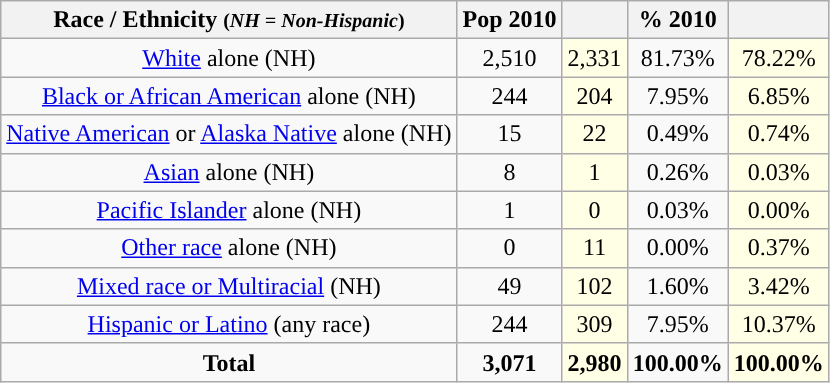<table class="wikitable" style="text-align:center;">
<tr>
<th>Race / Ethnicity <small>(<em>NH = Non-Hispanic</em>)</small></th>
<th>Pop 2010</th>
<th></th>
<th>% 2010</th>
<th></th>
</tr>
<tr>
<td><a href='#'>White</a> alone (NH)</td>
<td>2,510</td>
<td style='background: #ffffe6;'>2,331</td>
<td>81.73%</td>
<td style='background: #ffffe6;'>78.22%</td>
</tr>
<tr>
<td><a href='#'>Black or African American</a> alone (NH)</td>
<td>244</td>
<td style='background: #ffffe6;'>204</td>
<td>7.95%</td>
<td style='background: #ffffe6;'>6.85%</td>
</tr>
<tr>
<td><a href='#'>Native American</a> or <a href='#'>Alaska Native</a> alone (NH)</td>
<td>15</td>
<td style='background: #ffffe6;'>22</td>
<td>0.49%</td>
<td style='background: #ffffe6;'>0.74%</td>
</tr>
<tr>
<td><a href='#'>Asian</a> alone (NH)</td>
<td>8</td>
<td style='background: #ffffe6;'>1</td>
<td>0.26%</td>
<td style='background: #ffffe6;'>0.03%</td>
</tr>
<tr>
<td><a href='#'>Pacific Islander</a> alone (NH)</td>
<td>1</td>
<td style='background: #ffffe6;'>0</td>
<td>0.03%</td>
<td style='background: #ffffe6;'>0.00%</td>
</tr>
<tr>
<td><a href='#'>Other race</a> alone (NH)</td>
<td>0</td>
<td style='background: #ffffe6;'>11</td>
<td>0.00%</td>
<td style='background: #ffffe6;'>0.37%</td>
</tr>
<tr>
<td><a href='#'>Mixed race or Multiracial</a> (NH)</td>
<td>49</td>
<td style='background: #ffffe6;'>102</td>
<td>1.60%</td>
<td style='background: #ffffe6;'>3.42%</td>
</tr>
<tr>
<td><a href='#'>Hispanic or Latino</a> (any race)</td>
<td>244</td>
<td style='background: #ffffe6;'>309</td>
<td>7.95%</td>
<td style='background: #ffffe6;'>10.37%</td>
</tr>
<tr>
<td><strong>Total</strong></td>
<td><strong>3,071</strong></td>
<td style='background: #ffffe6;'><strong>2,980</strong></td>
<td><strong>100.00%</strong></td>
<td style='background: #ffffe6;'><strong>100.00%</strong></td>
</tr>
</table>
